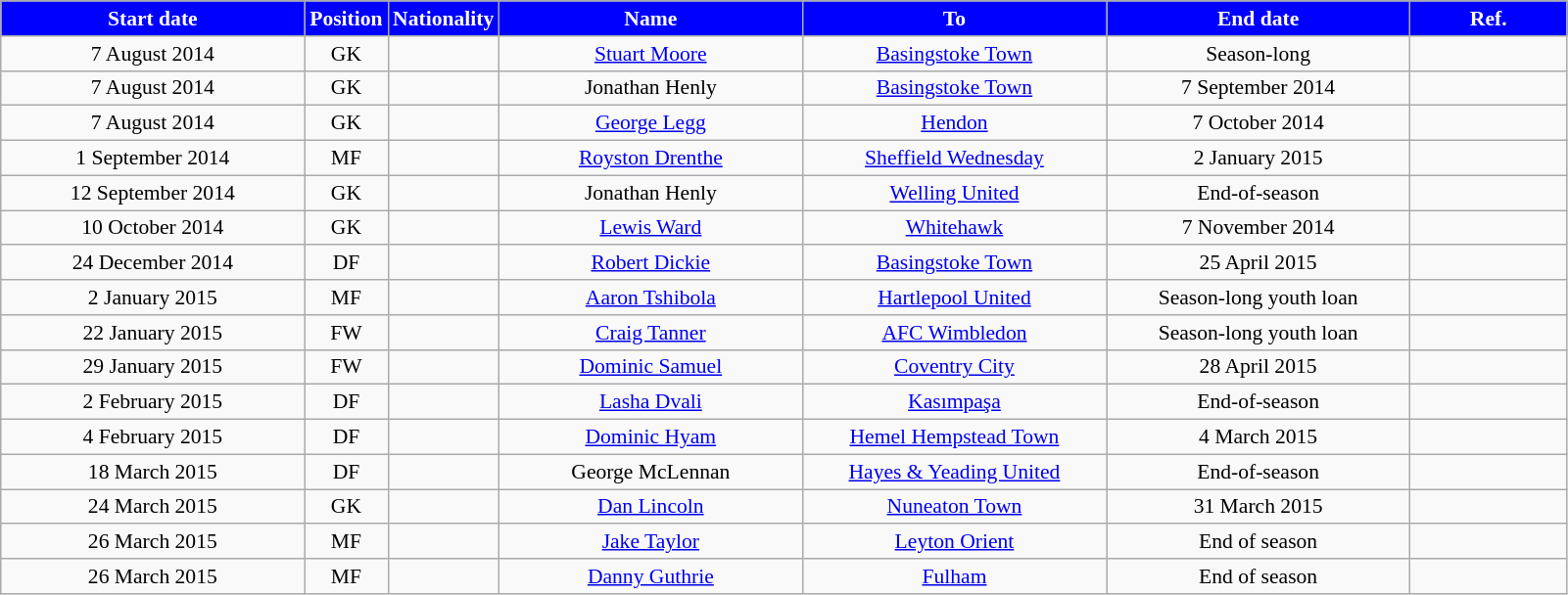<table class="wikitable" style="text-align:center; font-size:90%">
<tr>
<th style="background:#00f; color:white; width:200px;">Start date</th>
<th style="background:#00f; color:white; width:50px;">Position</th>
<th style="background:#00f; color:white; width:50px;">Nationality</th>
<th style="background:#00f; color:white; width:200px;">Name</th>
<th style="background:#00f; color:white; width:200px;">To</th>
<th style="background:#00f; color:white; width:200px;">End date</th>
<th style="background:#00f; color:white; width:100px;">Ref.</th>
</tr>
<tr>
<td>7 August 2014</td>
<td>GK</td>
<td></td>
<td><a href='#'>Stuart Moore</a></td>
<td><a href='#'>Basingstoke Town</a></td>
<td>Season-long</td>
<td></td>
</tr>
<tr>
<td>7 August 2014</td>
<td>GK</td>
<td></td>
<td>Jonathan Henly</td>
<td><a href='#'>Basingstoke Town</a></td>
<td>7 September 2014</td>
<td></td>
</tr>
<tr>
<td>7 August 2014</td>
<td>GK</td>
<td></td>
<td><a href='#'>George Legg</a></td>
<td><a href='#'>Hendon</a></td>
<td>7 October 2014</td>
<td></td>
</tr>
<tr>
<td>1 September 2014</td>
<td>MF</td>
<td></td>
<td><a href='#'>Royston Drenthe</a></td>
<td><a href='#'>Sheffield Wednesday</a></td>
<td>2 January 2015</td>
<td></td>
</tr>
<tr>
<td>12 September 2014</td>
<td>GK</td>
<td></td>
<td>Jonathan Henly</td>
<td><a href='#'>Welling United</a></td>
<td>End-of-season</td>
<td></td>
</tr>
<tr>
<td>10 October 2014</td>
<td>GK</td>
<td></td>
<td><a href='#'>Lewis Ward</a></td>
<td><a href='#'>Whitehawk</a></td>
<td>7 November 2014</td>
<td></td>
</tr>
<tr>
<td>24 December 2014</td>
<td>DF</td>
<td></td>
<td><a href='#'>Robert Dickie</a></td>
<td><a href='#'>Basingstoke Town</a></td>
<td>25 April 2015</td>
<td></td>
</tr>
<tr>
<td>2 January 2015</td>
<td>MF</td>
<td></td>
<td><a href='#'>Aaron Tshibola</a></td>
<td><a href='#'>Hartlepool United</a></td>
<td>Season-long youth loan</td>
<td></td>
</tr>
<tr>
<td>22 January 2015</td>
<td>FW</td>
<td></td>
<td><a href='#'>Craig Tanner</a></td>
<td><a href='#'>AFC Wimbledon</a></td>
<td>Season-long youth loan</td>
<td></td>
</tr>
<tr>
<td>29 January 2015</td>
<td>FW</td>
<td></td>
<td><a href='#'>Dominic Samuel</a></td>
<td><a href='#'>Coventry City</a></td>
<td>28 April 2015</td>
<td></td>
</tr>
<tr>
<td>2 February 2015</td>
<td>DF</td>
<td></td>
<td><a href='#'>Lasha Dvali</a></td>
<td><a href='#'>Kasımpaşa</a></td>
<td>End-of-season</td>
<td></td>
</tr>
<tr>
<td>4 February 2015</td>
<td>DF</td>
<td></td>
<td><a href='#'>Dominic Hyam</a></td>
<td><a href='#'>Hemel Hempstead Town</a></td>
<td>4 March 2015</td>
<td></td>
</tr>
<tr>
<td>18 March 2015</td>
<td>DF</td>
<td></td>
<td>George McLennan</td>
<td><a href='#'>Hayes & Yeading United</a></td>
<td>End-of-season</td>
<td></td>
</tr>
<tr>
<td>24 March 2015</td>
<td>GK</td>
<td></td>
<td><a href='#'>Dan Lincoln</a></td>
<td><a href='#'>Nuneaton Town</a></td>
<td>31 March 2015</td>
<td></td>
</tr>
<tr>
<td>26 March 2015</td>
<td>MF</td>
<td></td>
<td><a href='#'>Jake Taylor</a></td>
<td><a href='#'>Leyton Orient</a></td>
<td>End of season</td>
<td></td>
</tr>
<tr>
<td>26 March 2015</td>
<td>MF</td>
<td></td>
<td><a href='#'>Danny Guthrie</a></td>
<td><a href='#'>Fulham</a></td>
<td>End of season</td>
<td></td>
</tr>
</table>
